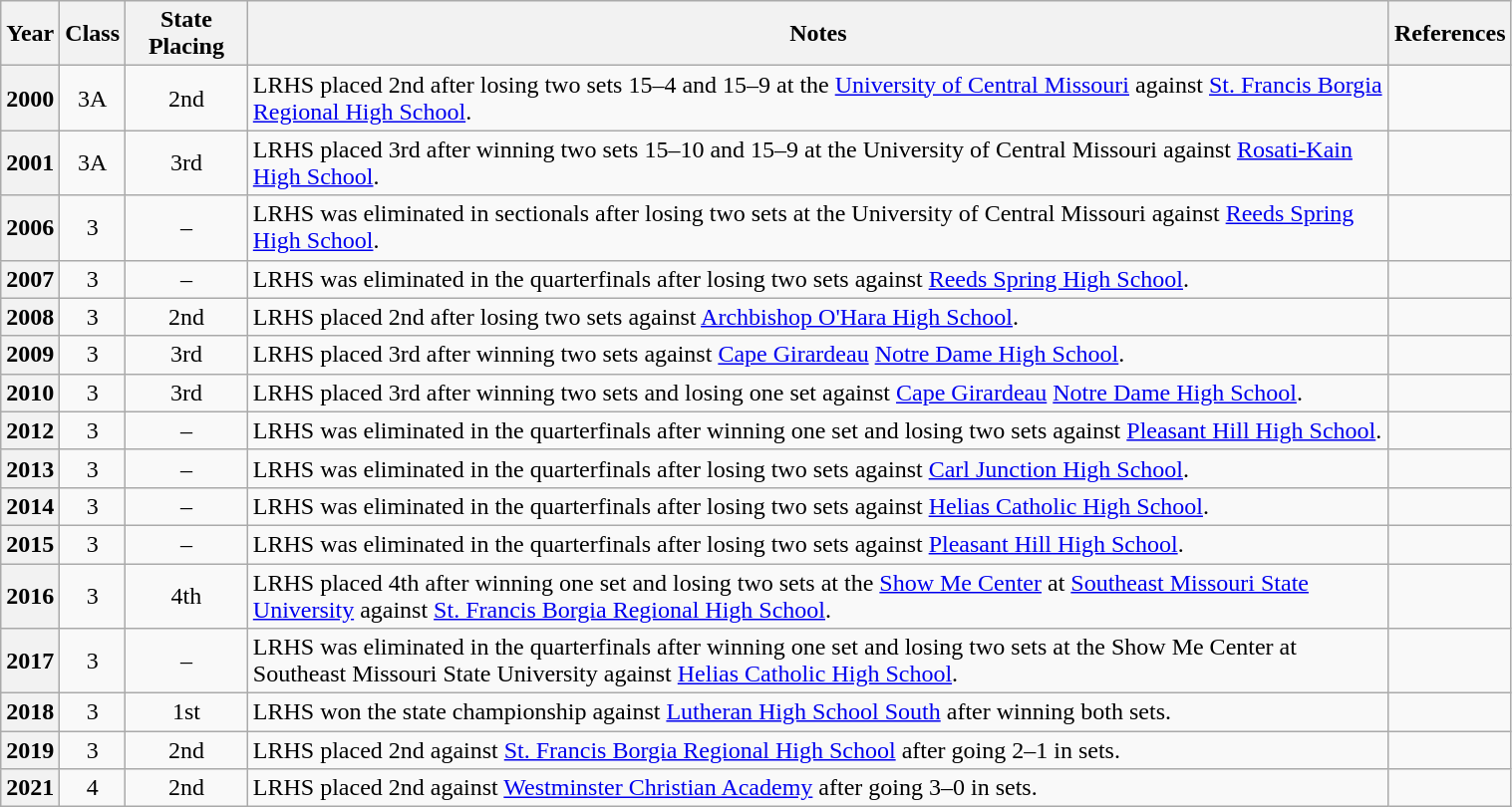<table class="wikitable sortable mw-collapsible mw-collapsed" style="text-align: center; width: 80%;">
<tr>
<th scope=col>Year</th>
<th scope=col class=unsortable>Class</th>
<th scope=col>State Placing</th>
<th scope=col class=unsortable>Notes</th>
<th scope=col class=unsortable>References</th>
</tr>
<tr>
<th scope=row>2000</th>
<td>3A</td>
<td>2nd</td>
<td align=left>LRHS placed 2nd after losing two sets 15–4 and 15–9 at the <a href='#'>University of Central Missouri</a> against <a href='#'>St. Francis Borgia Regional High School</a>.</td>
<td></td>
</tr>
<tr>
<th scope=row>2001</th>
<td>3A</td>
<td>3rd</td>
<td align=left>LRHS placed 3rd after winning two sets 15–10 and 15–9 at the University of Central Missouri against <a href='#'>Rosati-Kain High School</a>.</td>
<td></td>
</tr>
<tr>
<th scope=row>2006</th>
<td>3</td>
<td>–</td>
<td align=left>LRHS was eliminated in sectionals after losing two sets at the University of Central Missouri against <a href='#'>Reeds Spring High School</a>.</td>
<td></td>
</tr>
<tr>
<th scope=row>2007</th>
<td>3</td>
<td>–</td>
<td align=left>LRHS was eliminated in the quarterfinals after losing two sets against <a href='#'>Reeds Spring High School</a>.</td>
<td></td>
</tr>
<tr>
<th scope=row>2008</th>
<td>3</td>
<td>2nd</td>
<td align=left>LRHS placed 2nd after losing two sets against <a href='#'>Archbishop O'Hara High School</a>.</td>
<td></td>
</tr>
<tr>
<th scope=row>2009</th>
<td>3</td>
<td>3rd</td>
<td align=left>LRHS placed 3rd after winning two sets against <a href='#'>Cape Girardeau</a> <a href='#'>Notre Dame High School</a>.</td>
<td></td>
</tr>
<tr>
<th scope=row>2010</th>
<td>3</td>
<td>3rd</td>
<td align=left>LRHS placed 3rd after winning two sets and losing one set against <a href='#'>Cape Girardeau</a> <a href='#'>Notre Dame High School</a>.</td>
<td></td>
</tr>
<tr>
<th scope=row>2012</th>
<td>3</td>
<td>–</td>
<td align=left>LRHS was eliminated in the quarterfinals after winning one set and losing two sets against <a href='#'>Pleasant Hill High School</a>.</td>
<td></td>
</tr>
<tr>
<th scope=row>2013</th>
<td>3</td>
<td>–</td>
<td align=left>LRHS was eliminated in the quarterfinals after losing two sets against <a href='#'>Carl Junction High School</a>.</td>
<td></td>
</tr>
<tr>
<th scope=row>2014</th>
<td>3</td>
<td>–</td>
<td align=left>LRHS was eliminated in the quarterfinals after losing two sets against <a href='#'>Helias Catholic High School</a>.</td>
<td></td>
</tr>
<tr>
<th scope=row>2015</th>
<td>3</td>
<td>–</td>
<td align=left>LRHS was eliminated in the quarterfinals after losing two sets against <a href='#'>Pleasant Hill High School</a>.</td>
<td></td>
</tr>
<tr>
<th scope=row>2016</th>
<td>3</td>
<td>4th</td>
<td align=left>LRHS placed 4th after winning one set and losing two sets at the <a href='#'>Show Me Center</a> at <a href='#'>Southeast Missouri State University</a> against <a href='#'>St. Francis Borgia Regional High School</a>.</td>
<td></td>
</tr>
<tr>
<th scope=row>2017</th>
<td>3</td>
<td>–</td>
<td align=left>LRHS was eliminated in the quarterfinals after winning one set and losing two sets at the Show Me Center at Southeast Missouri State University against <a href='#'>Helias Catholic High School</a>.</td>
<td></td>
</tr>
<tr>
<th scope=row>2018</th>
<td>3</td>
<td>1st</td>
<td align=left>LRHS won the state championship against <a href='#'>Lutheran High School South</a> after winning both sets.</td>
<td></td>
</tr>
<tr>
<th scope=row>2019</th>
<td>3</td>
<td>2nd</td>
<td align=left>LRHS placed 2nd against <a href='#'>St. Francis Borgia Regional High School</a> after going 2–1 in sets.</td>
<td></td>
</tr>
<tr>
<th scope=row>2021</th>
<td>4</td>
<td>2nd</td>
<td align=left>LRHS placed 2nd against <a href='#'>Westminster Christian Academy</a> after going 3–0 in sets.</td>
<td></td>
</tr>
</table>
